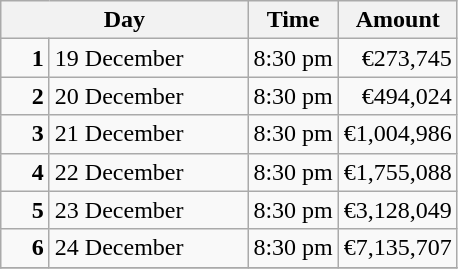<table class="wikitable">
<tr>
<th colspan=2>Day</th>
<th>Time</th>
<th>Amount</th>
</tr>
<tr>
<td style="text-align:right; width:25px;"><strong>1</strong></td>
<td width=125>19 December</td>
<td align=center>8:30 pm</td>
<td align=right>€273,745</td>
</tr>
<tr>
<td style="text-align:right; width:25px;"><strong>2</strong></td>
<td width=125>20 December</td>
<td align=center>8:30 pm</td>
<td align=right>€494,024</td>
</tr>
<tr>
<td style="text-align:right; width:25px;"><strong>3</strong></td>
<td width=125>21 December</td>
<td align=center>8:30 pm</td>
<td align=right>€1,004,986</td>
</tr>
<tr>
<td style="text-align:right; width:25px;"><strong>4</strong></td>
<td width=125>22 December</td>
<td align=center>8:30 pm</td>
<td align=right>€1,755,088</td>
</tr>
<tr>
<td style="text-align:right; width:25px;"><strong>5</strong></td>
<td width=125>23 December</td>
<td align=center>8:30 pm</td>
<td align=right>€3,128,049</td>
</tr>
<tr>
<td style="text-align:right; width:25px;"><strong>6</strong></td>
<td width=125>24 December</td>
<td align=center>8:30 pm</td>
<td align=right>€7,135,707</td>
</tr>
<tr>
</tr>
</table>
